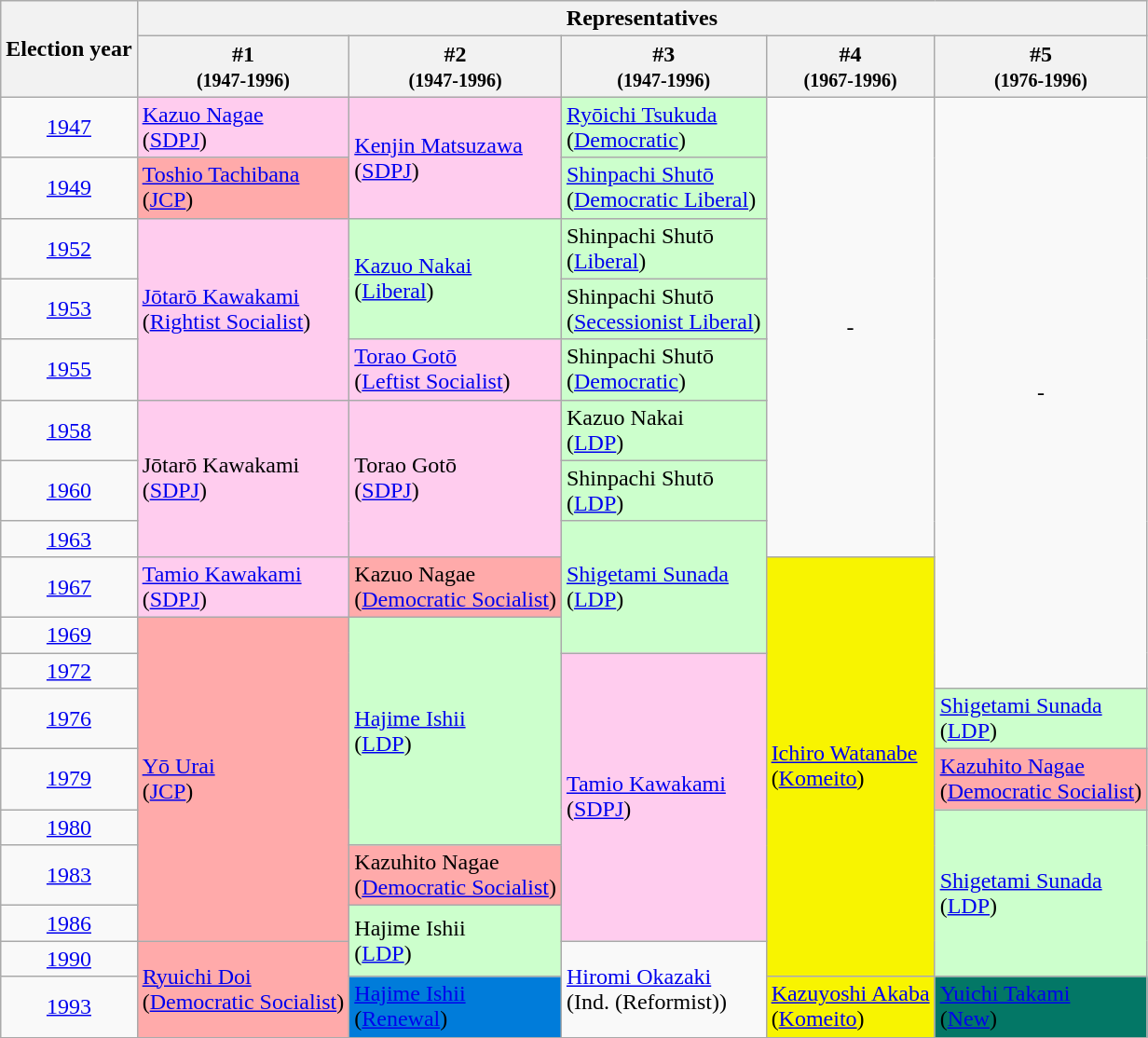<table class="wikitable" border="1">
<tr>
<th rowspan="2">Election year</th>
<th colspan="5">Representatives</th>
</tr>
<tr>
<th>#1<br><small>(1947-1996)</small></th>
<th>#2<br><small>(1947-1996)</small></th>
<th>#3<br><small>(1947-1996)</small></th>
<th>#4<br><small>(1967-1996)</small></th>
<th>#5<br><small>(1976-1996)</small></th>
</tr>
<tr>
<td align="center"><a href='#'>1947</a></td>
<td bgcolor="#FFCCEE"><a href='#'>Kazuo Nagae</a><br>(<a href='#'>SDPJ</a>)</td>
<td rowspan="2" bgcolor="#FFCCEE"><a href='#'>Kenjin Matsuzawa</a><br>(<a href='#'>SDPJ</a>)</td>
<td bgcolor="#CCFFCC"><a href='#'>Ryōichi Tsukuda</a><br>(<a href='#'>Democratic</a>)</td>
<td align="center" rowspan="8">-</td>
<td align="center" rowspan="11">-</td>
</tr>
<tr>
<td align="center"><a href='#'>1949</a></td>
<td bgcolor="#FFAAAA"><a href='#'>Toshio Tachibana</a><br>(<a href='#'>JCP</a>)</td>
<td bgcolor="#CCFFCC"><a href='#'>Shinpachi Shutō</a><br>(<a href='#'>Democratic Liberal</a>)</td>
</tr>
<tr>
<td align="center"><a href='#'>1952</a></td>
<td rowspan="3" bgcolor="#FFCCEE"><a href='#'>Jōtarō Kawakami</a><br>(<a href='#'>Rightist Socialist</a>)</td>
<td rowspan="2" bgcolor="#CCFFCC"><a href='#'>Kazuo Nakai</a><br>(<a href='#'>Liberal</a>)</td>
<td bgcolor="#CCFFCC">Shinpachi Shutō<br>(<a href='#'>Liberal</a>)</td>
</tr>
<tr>
<td align="center"><a href='#'>1953</a></td>
<td bgcolor="#CCFFCC">Shinpachi Shutō<br>(<a href='#'>Secessionist Liberal</a>)</td>
</tr>
<tr>
<td align="center"><a href='#'>1955</a></td>
<td bgcolor="#FFCCEE"><a href='#'>Torao Gotō</a><br>(<a href='#'>Leftist Socialist</a>)</td>
<td bgcolor="#CCFFCC">Shinpachi Shutō<br>(<a href='#'>Democratic</a>)</td>
</tr>
<tr>
<td align="center"><a href='#'>1958</a></td>
<td rowspan="3" bgcolor="#FFCCEE">Jōtarō Kawakami<br>(<a href='#'>SDPJ</a>)</td>
<td rowspan="3" bgcolor="#FFCCEE">Torao Gotō<br>(<a href='#'>SDPJ</a>)</td>
<td bgcolor="#CCFFCC">Kazuo Nakai<br>(<a href='#'>LDP</a>)</td>
</tr>
<tr>
<td align="center"><a href='#'>1960</a></td>
<td bgcolor="#CCFFCC">Shinpachi Shutō<br>(<a href='#'>LDP</a>)</td>
</tr>
<tr>
<td align="center"><a href='#'>1963</a></td>
<td rowspan="3" bgcolor="#CCFFCC"><a href='#'>Shigetami Sunada</a><br>(<a href='#'>LDP</a>)</td>
</tr>
<tr>
<td align="center"><a href='#'>1967</a></td>
<td bgcolor="#FFCCEE"><a href='#'>Tamio Kawakami</a><br>(<a href='#'>SDPJ</a>)</td>
<td bgcolor="#FFAAAA">Kazuo Nagae<br>(<a href='#'>Democratic Socialist</a>)</td>
<td rowspan="9" bgcolor="#F8F400"><a href='#'>Ichiro Watanabe</a><br>(<a href='#'>Komeito</a>)</td>
</tr>
<tr>
<td align="center"><a href='#'>1969</a></td>
<td rowspan="7" bgcolor="#FFAAAA"><a href='#'>Yō Urai</a><br>(<a href='#'>JCP</a>)</td>
<td rowspan="5" bgcolor="#CCFFCC"><a href='#'>Hajime Ishii</a><br>(<a href='#'>LDP</a>)</td>
</tr>
<tr>
<td align="center"><a href='#'>1972</a></td>
<td rowspan="6" bgcolor="#FFCCEE"><a href='#'>Tamio Kawakami</a><br>(<a href='#'>SDPJ</a>)</td>
</tr>
<tr>
<td align="center"><a href='#'>1976</a></td>
<td bgcolor="#CCFFCC"><a href='#'>Shigetami Sunada</a><br>(<a href='#'>LDP</a>)</td>
</tr>
<tr>
<td align="center"><a href='#'>1979</a></td>
<td bgcolor="#FFAAAA"><a href='#'>Kazuhito Nagae</a><br>(<a href='#'>Democratic Socialist</a>)</td>
</tr>
<tr>
<td align="center"><a href='#'>1980</a></td>
<td rowspan="4" bgcolor="#CCFFCC"><a href='#'>Shigetami Sunada</a><br>(<a href='#'>LDP</a>)</td>
</tr>
<tr>
<td align="center"><a href='#'>1983</a></td>
<td bgcolor="#FFAAAA">Kazuhito Nagae<br>(<a href='#'>Democratic Socialist</a>)</td>
</tr>
<tr>
<td align="center"><a href='#'>1986</a></td>
<td rowspan="2" bgcolor="#CCFFCC">Hajime Ishii<br>(<a href='#'>LDP</a>)</td>
</tr>
<tr>
<td align="center"><a href='#'>1990</a></td>
<td rowspan="2" bgcolor="#FFAAAA"><a href='#'>Ryuichi Doi</a><br>(<a href='#'>Democratic Socialist</a>)</td>
<td rowspan="2"><a href='#'>Hiromi Okazaki</a><br>(Ind. (Reformist))</td>
</tr>
<tr>
<td align="center"><a href='#'>1993</a></td>
<td bgcolor="#007CDA"><a href='#'>Hajime Ishii</a><br>(<a href='#'>Renewal</a>)</td>
<td bgcolor="#F8F400"><a href='#'>Kazuyoshi Akaba</a><br>(<a href='#'>Komeito</a>)</td>
<td bgcolor="#037766"><a href='#'>Yuichi Takami</a><br>(<a href='#'>New</a>)</td>
</tr>
<tr>
</tr>
</table>
